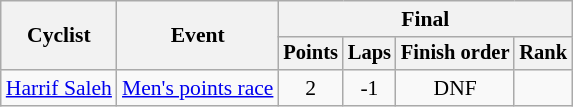<table class="wikitable" style="font-size:90%">
<tr>
<th rowspan=2>Cyclist</th>
<th rowspan=2>Event</th>
<th colspan=4>Final</th>
</tr>
<tr style="font-size:95%">
<th>Points</th>
<th>Laps</th>
<th>Finish order</th>
<th>Rank</th>
</tr>
<tr align=center>
<td align=left><a href='#'>Harrif Saleh</a></td>
<td align=left><a href='#'>Men's points race</a></td>
<td>2</td>
<td>-1</td>
<td>DNF</td>
<td></td>
</tr>
</table>
